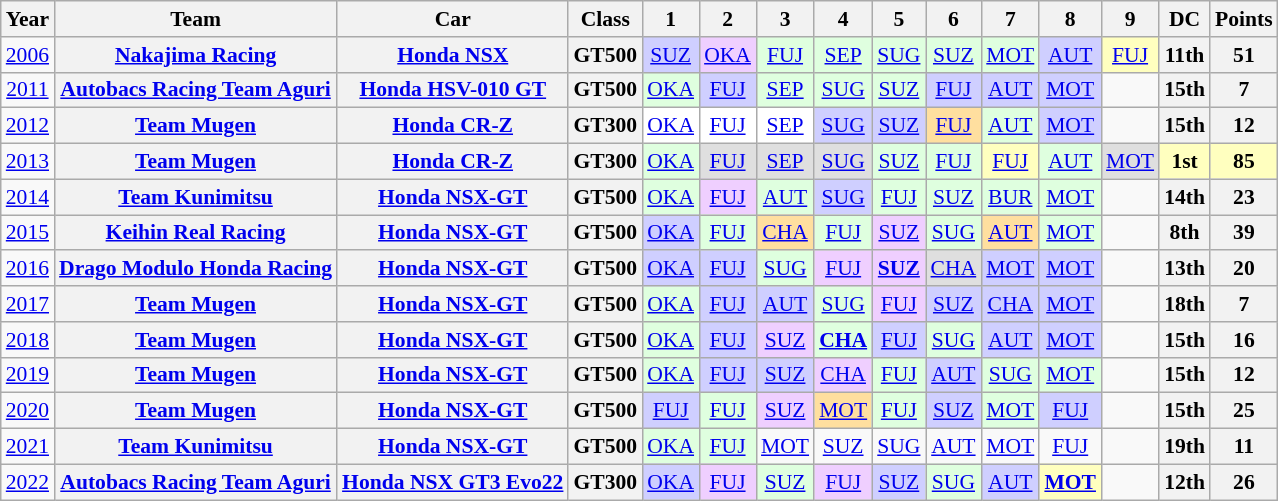<table class="wikitable" style="text-align:center; font-size:90%">
<tr>
<th>Year</th>
<th>Team</th>
<th>Car</th>
<th>Class</th>
<th>1</th>
<th>2</th>
<th>3</th>
<th>4</th>
<th>5</th>
<th>6</th>
<th>7</th>
<th>8</th>
<th>9</th>
<th>DC</th>
<th>Points</th>
</tr>
<tr>
<td><a href='#'>2006</a></td>
<th><a href='#'>Nakajima Racing</a></th>
<th><a href='#'>Honda NSX</a></th>
<th>GT500</th>
<td style="background:#CFCFFF;"><a href='#'>SUZ</a><br></td>
<td style="background:#EFCFFF;"><a href='#'>OKA</a><br></td>
<td style="background:#DFFFDF;"><a href='#'>FUJ</a><br></td>
<td style="background:#DFFFDF;"><a href='#'>SEP</a><br></td>
<td style="background:#DFFFDF;"><a href='#'>SUG</a><br></td>
<td style="background:#DFFFDF;"><a href='#'>SUZ</a><br></td>
<td style="background:#DFFFDF;"><a href='#'>MOT</a><br></td>
<td style="background:#CFCFFF;"><a href='#'>AUT</a><br></td>
<td style="background:#FFFFBF;"><a href='#'>FUJ</a><br></td>
<th>11th</th>
<th>51</th>
</tr>
<tr>
<td><a href='#'>2011</a></td>
<th><a href='#'>Autobacs Racing Team Aguri</a></th>
<th><a href='#'>Honda HSV-010 GT</a></th>
<th>GT500</th>
<td style="background:#DFFFDF;"><a href='#'>OKA</a><br></td>
<td style="background:#CFCFFF;"><a href='#'>FUJ</a><br></td>
<td style="background:#DFFFDF;"><a href='#'>SEP</a><br></td>
<td style="background:#DFFFDF;"><a href='#'>SUG</a><br></td>
<td style="background:#DFFFDF;"><a href='#'>SUZ</a><br></td>
<td style="background:#CFCFFF;"><a href='#'>FUJ</a><br></td>
<td style="background:#CFCFFF;"><a href='#'>AUT</a><br></td>
<td style="background:#CFCFFF;"><a href='#'>MOT</a><br></td>
<td></td>
<th>15th</th>
<th>7</th>
</tr>
<tr>
<td><a href='#'>2012</a></td>
<th><a href='#'>Team Mugen</a></th>
<th><a href='#'>Honda CR-Z</a></th>
<th>GT300</th>
<td style="background:#FFFFFF;"><a href='#'>OKA</a></td>
<td style="background:#FFFFFF;"><a href='#'>FUJ</a></td>
<td style="background:#FFFFFF;"><a href='#'>SEP</a></td>
<td style="background:#CFCFFF;"><a href='#'>SUG</a><br></td>
<td style="background:#CFCFFF;"><a href='#'>SUZ</a><br></td>
<td style="background:#FFDF9F;"><a href='#'>FUJ</a><br></td>
<td style="background:#DFFFDF;"><a href='#'>AUT</a><br></td>
<td style="background:#CFCFFF;"><a href='#'>MOT</a><br></td>
<td></td>
<th>15th</th>
<th>12</th>
</tr>
<tr>
<td><a href='#'>2013</a></td>
<th><a href='#'>Team Mugen</a></th>
<th><a href='#'>Honda CR-Z</a></th>
<th>GT300</th>
<td style="background:#DFFFDF;"><a href='#'>OKA</a><br></td>
<td style="background:#DFDFDF;"><a href='#'>FUJ</a><br></td>
<td style="background:#DFDFDF;"><a href='#'>SEP</a><br></td>
<td style="background:#DFDFDF;"><a href='#'>SUG</a><br></td>
<td style="background:#DFFFDF;"><a href='#'>SUZ</a><br></td>
<td style="background:#DFFFDF;"><a href='#'>FUJ</a><br></td>
<td style="background:#FFFFBF;"><a href='#'>FUJ</a><br></td>
<td style="background:#DFFFDF;"><a href='#'>AUT</a><br></td>
<td style="background:#DFDFDF;"><a href='#'>MOT</a><br></td>
<th style="background:#FFFFBF;">1st</th>
<th style="background:#FFFFBF;">85</th>
</tr>
<tr>
<td><a href='#'>2014</a></td>
<th><a href='#'>Team Kunimitsu</a></th>
<th><a href='#'>Honda NSX-GT</a></th>
<th>GT500</th>
<td style="background:#DFFFDF;"><a href='#'>OKA</a><br></td>
<td style="background:#EFCFFF;"><a href='#'>FUJ</a><br></td>
<td style="background:#DFFFDF;"><a href='#'>AUT</a><br></td>
<td style="background:#CFCFFF;"><a href='#'>SUG</a><br></td>
<td style="background:#DFFFDF;"><a href='#'>FUJ</a><br></td>
<td style="background:#DFFFDF;"><a href='#'>SUZ</a><br></td>
<td style="background:#DFFFDF;"><a href='#'>BUR</a><br></td>
<td style="background:#DFFFDF;"><a href='#'>MOT</a><br></td>
<td></td>
<th>14th</th>
<th>23</th>
</tr>
<tr>
<td><a href='#'>2015</a></td>
<th><a href='#'>Keihin Real Racing</a></th>
<th><a href='#'>Honda NSX-GT</a></th>
<th>GT500</th>
<td style="background:#CFCFFF;"><a href='#'>OKA</a><br></td>
<td style="background:#DFFFDF;"><a href='#'>FUJ</a><br></td>
<td style="background:#FFDF9F;"><a href='#'>CHA</a><br></td>
<td style="background:#DFFFDF;"><a href='#'>FUJ</a><br></td>
<td style="background:#EFCFFF;"><a href='#'>SUZ</a><br></td>
<td style="background:#DFFFDF;"><a href='#'>SUG</a><br></td>
<td style="background:#FFDF9F;"><a href='#'>AUT</a><br></td>
<td style="background:#DFFFDF;"><a href='#'>MOT</a><br></td>
<td></td>
<th>8th</th>
<th>39</th>
</tr>
<tr>
<td><a href='#'>2016</a></td>
<th><a href='#'>Drago Modulo Honda Racing</a></th>
<th><a href='#'>Honda NSX-GT</a></th>
<th>GT500</th>
<td style="background:#CFCFFF;"><a href='#'>OKA</a><br></td>
<td style="background:#CFCFFF;"><a href='#'>FUJ</a><br></td>
<td style="background:#DFFFDF;"><a href='#'>SUG</a><br></td>
<td style="background:#EFCFFF;"><a href='#'>FUJ</a><br></td>
<td style="background:#EFCFFF;"><strong><a href='#'>SUZ</a></strong><br></td>
<td style="background:#DFDFDF;"><a href='#'>CHA</a><br></td>
<td style="background:#CFCFFF;"><a href='#'>MOT</a><br></td>
<td style="background:#CFCFFF;"><a href='#'>MOT</a><br></td>
<td></td>
<th>13th</th>
<th>20</th>
</tr>
<tr>
<td><a href='#'>2017</a></td>
<th><a href='#'>Team Mugen</a></th>
<th><a href='#'>Honda NSX-GT</a></th>
<th>GT500</th>
<td style="background:#DFFFDF;"><a href='#'>OKA</a><br></td>
<td style="background:#CFCFFF;"><a href='#'>FUJ</a><br></td>
<td style="background:#CFCFFF;"><a href='#'>AUT</a><br></td>
<td style="background:#DFFFDF;"><a href='#'>SUG</a><br></td>
<td style="background:#EFCFFF;"><a href='#'>FUJ</a><br></td>
<td style="background:#CFCFFF;"><a href='#'>SUZ</a><br></td>
<td style="background:#CFCFFF;"><a href='#'>CHA</a><br></td>
<td style="background:#CFCFFF;"><a href='#'>MOT</a><br></td>
<td></td>
<th>18th</th>
<th>7</th>
</tr>
<tr>
<td><a href='#'>2018</a></td>
<th><a href='#'>Team Mugen</a></th>
<th><a href='#'>Honda NSX-GT</a></th>
<th>GT500</th>
<td style="background:#DFFFDF;"><a href='#'>OKA</a><br></td>
<td style="background:#CFCFFF;"><a href='#'>FUJ</a><br></td>
<td style="background:#EFCFFF;"><a href='#'>SUZ</a><br></td>
<td style="background:#DFFFDF;"><strong><a href='#'>CHA</a></strong><br></td>
<td style="background:#CFCFFF;"><a href='#'>FUJ</a><br></td>
<td style="background:#DFFFDF;"><a href='#'>SUG</a><br></td>
<td style="background:#CFCFFF;"><a href='#'>AUT</a><br></td>
<td style="background:#CFCFFF;"><a href='#'>MOT</a><br></td>
<td></td>
<th>15th</th>
<th>16</th>
</tr>
<tr>
<td><a href='#'>2019</a></td>
<th><a href='#'>Team Mugen</a></th>
<th><a href='#'>Honda NSX-GT</a></th>
<th>GT500</th>
<td style="background:#DFFFDF;"><a href='#'>OKA</a><br></td>
<td style="background:#CFCFFF;"><a href='#'>FUJ</a><br></td>
<td style="background:#CFCFFF;"><a href='#'>SUZ</a><br></td>
<td style="background:#EFCFFF;"><a href='#'>CHA</a><br></td>
<td style="background:#DFFFDF;"><a href='#'>FUJ</a><br></td>
<td style="background:#CFCFFF;"><a href='#'>AUT</a><br></td>
<td style="background:#DFFFDF;"><a href='#'>SUG</a><br></td>
<td style="background:#DFFFDF;"><a href='#'>MOT</a><br></td>
<td></td>
<th>15th</th>
<th>12</th>
</tr>
<tr>
<td><a href='#'>2020</a></td>
<th><a href='#'>Team Mugen</a></th>
<th><a href='#'>Honda NSX-GT</a></th>
<th>GT500</th>
<td style="background:#CFCFFF;"><a href='#'>FUJ</a><br></td>
<td style="background:#DFFFDF;"><a href='#'>FUJ</a><br></td>
<td style="background:#EFCFFF;"><a href='#'>SUZ</a><br></td>
<td style="background:#FFDF9F;"><a href='#'>MOT</a><br></td>
<td style="background:#DFFFDF;"><a href='#'>FUJ</a><br></td>
<td style="background:#CFCFFF;"><a href='#'>SUZ</a><br></td>
<td style="background:#DFFFDF;"><a href='#'>MOT</a><br></td>
<td style="background:#CFCFFF;"><a href='#'>FUJ</a><br></td>
<td></td>
<th>15th</th>
<th>25</th>
</tr>
<tr>
<td><a href='#'>2021</a></td>
<th><a href='#'>Team Kunimitsu</a></th>
<th><a href='#'>Honda NSX-GT</a></th>
<th>GT500</th>
<td style="background:#DFFFDF;"><a href='#'>OKA</a><br></td>
<td style="background:#DFFFDF;"><a href='#'>FUJ</a><br></td>
<td><a href='#'>MOT</a></td>
<td><a href='#'>SUZ</a></td>
<td><a href='#'>SUG</a></td>
<td><a href='#'>AUT</a></td>
<td><a href='#'>MOT</a></td>
<td><a href='#'>FUJ</a></td>
<td></td>
<th>19th</th>
<th>11</th>
</tr>
<tr>
<td><a href='#'>2022</a></td>
<th><a href='#'>Autobacs Racing Team Aguri</a></th>
<th><a href='#'>Honda NSX GT3 Evo22</a></th>
<th>GT300</th>
<td style="background:#CFCFFF;"><a href='#'>OKA</a><br></td>
<td style="background:#EFCFFF;"><a href='#'>FUJ</a><br></td>
<td style="background:#DFFFDF;"><a href='#'>SUZ</a><br></td>
<td style="background:#EFCFFF;"><a href='#'>FUJ</a><br></td>
<td style="background:#CFCFFF;"><a href='#'>SUZ</a><br></td>
<td style="background:#DFFFDF;"><a href='#'>SUG</a><br></td>
<td style="background:#CFCFFF;"><a href='#'>AUT</a><br></td>
<td style="background:#FFFFBF;"><strong><a href='#'>MOT</a></strong><br></td>
<td></td>
<th>12th</th>
<th>26</th>
</tr>
</table>
